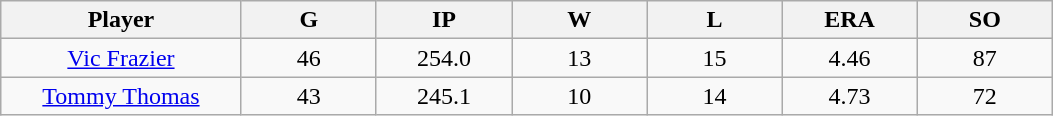<table class="wikitable sortable">
<tr>
<th bgcolor="#DDDDFF" width="16%">Player</th>
<th bgcolor="#DDDDFF" width="9%">G</th>
<th bgcolor="#DDDDFF" width="9%">IP</th>
<th bgcolor="#DDDDFF" width="9%">W</th>
<th bgcolor="#DDDDFF" width="9%">L</th>
<th bgcolor="#DDDDFF" width="9%">ERA</th>
<th bgcolor="#DDDDFF" width="9%">SO</th>
</tr>
<tr align="center">
<td><a href='#'>Vic Frazier</a></td>
<td>46</td>
<td>254.0</td>
<td>13</td>
<td>15</td>
<td>4.46</td>
<td>87</td>
</tr>
<tr align=center>
<td><a href='#'>Tommy Thomas</a></td>
<td>43</td>
<td>245.1</td>
<td>10</td>
<td>14</td>
<td>4.73</td>
<td>72</td>
</tr>
</table>
